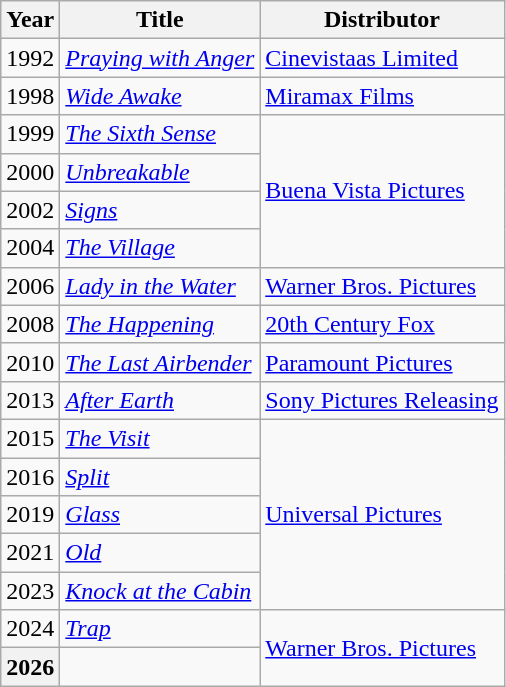<table class="wikitable">
<tr>
<th>Year</th>
<th>Title</th>
<th>Distributor</th>
</tr>
<tr>
<td>1992</td>
<td><em><a href='#'>Praying with Anger</a></em></td>
<td><a href='#'>Cinevistaas Limited</a></td>
</tr>
<tr>
<td>1998</td>
<td><em><a href='#'>Wide Awake</a></em></td>
<td><a href='#'>Miramax Films</a></td>
</tr>
<tr>
<td>1999</td>
<td><em><a href='#'>The Sixth Sense</a></em></td>
<td rowspan=4><a href='#'>Buena Vista Pictures</a></td>
</tr>
<tr>
<td>2000</td>
<td><em><a href='#'>Unbreakable</a></em></td>
</tr>
<tr>
<td>2002</td>
<td><em><a href='#'>Signs</a></em></td>
</tr>
<tr>
<td>2004</td>
<td><em><a href='#'>The Village</a></em></td>
</tr>
<tr>
<td>2006</td>
<td><em><a href='#'>Lady in the Water</a></em></td>
<td><a href='#'>Warner Bros. Pictures</a></td>
</tr>
<tr>
<td>2008</td>
<td><em><a href='#'>The Happening</a></em></td>
<td><a href='#'>20th Century Fox</a></td>
</tr>
<tr>
<td>2010</td>
<td><em><a href='#'>The Last Airbender</a></em></td>
<td><a href='#'>Paramount Pictures</a></td>
</tr>
<tr>
<td>2013</td>
<td><em><a href='#'>After Earth</a></em></td>
<td><a href='#'>Sony Pictures Releasing</a></td>
</tr>
<tr>
<td>2015</td>
<td><em><a href='#'>The Visit</a></em></td>
<td rowspan=5><a href='#'>Universal Pictures</a></td>
</tr>
<tr>
<td>2016</td>
<td><em><a href='#'>Split</a></em></td>
</tr>
<tr>
<td>2019</td>
<td><em><a href='#'>Glass</a></em></td>
</tr>
<tr>
<td>2021</td>
<td><em><a href='#'>Old</a></em></td>
</tr>
<tr>
<td>2023</td>
<td><em><a href='#'>Knock at the Cabin</a></em></td>
</tr>
<tr>
<td>2024</td>
<td><em><a href='#'>Trap</a></em></td>
<td rowspan="2"><a href='#'>Warner Bros. Pictures</a></td>
</tr>
<tr>
<th scope="row">2026</th>
<td></td>
</tr>
</table>
